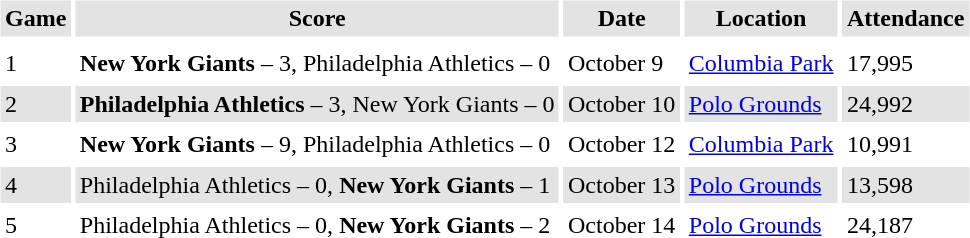<table border="0" cellspacing="3" cellpadding="3">
<tr style="background: #e3e3e3;">
<th>Game</th>
<th>Score</th>
<th>Date</th>
<th>Location</th>
<th>Attendance</th>
</tr>
<tr style="background: #e3e3e3;">
</tr>
<tr>
<td>1</td>
<td><strong>New York Giants</strong> – 3, Philadelphia Athletics – 0</td>
<td>October 9</td>
<td><a href='#'>Columbia Park</a></td>
<td>17,995</td>
</tr>
<tr style="background: #e3e3e3;">
<td>2</td>
<td><strong>Philadelphia Athletics</strong> – 3, New York Giants – 0</td>
<td>October 10</td>
<td><a href='#'>Polo Grounds</a></td>
<td>24,992</td>
</tr>
<tr>
<td>3</td>
<td><strong>New York Giants</strong> – 9, Philadelphia Athletics – 0</td>
<td>October 12</td>
<td><a href='#'>Columbia Park</a></td>
<td>10,991</td>
</tr>
<tr style="background: #e3e3e3;">
<td>4</td>
<td>Philadelphia Athletics – 0, <strong>New York Giants</strong> – 1</td>
<td>October 13</td>
<td><a href='#'>Polo Grounds</a></td>
<td>13,598</td>
</tr>
<tr>
<td>5</td>
<td>Philadelphia Athletics – 0, <strong>New York Giants</strong> – 2</td>
<td>October 14</td>
<td><a href='#'>Polo Grounds</a></td>
<td>24,187</td>
</tr>
</table>
